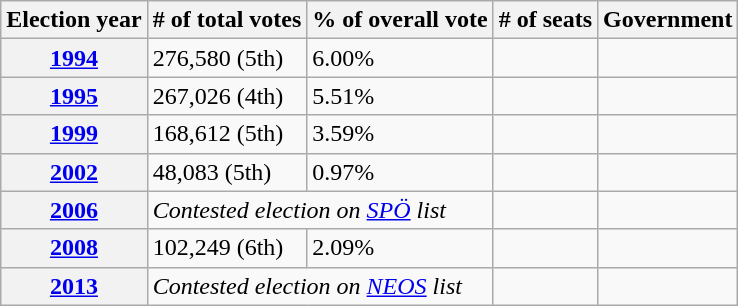<table class="wikitable">
<tr>
<th>Election year</th>
<th># of total votes</th>
<th>% of overall vote</th>
<th># of seats</th>
<th>Government</th>
</tr>
<tr>
<th><a href='#'>1994</a></th>
<td>276,580 (5th)</td>
<td>6.00%</td>
<td></td>
<td></td>
</tr>
<tr>
<th><a href='#'>1995</a></th>
<td>267,026 (4th)</td>
<td>5.51%</td>
<td></td>
<td></td>
</tr>
<tr>
<th><a href='#'>1999</a></th>
<td>168,612 (5th)</td>
<td>3.59%</td>
<td></td>
<td></td>
</tr>
<tr>
<th><a href='#'>2002</a></th>
<td>48,083 (5th)</td>
<td>0.97%</td>
<td></td>
<td></td>
</tr>
<tr>
<th><a href='#'>2006</a></th>
<td colspan=2><em>Contested election on <a href='#'>SPÖ</a> list</em></td>
<td></td>
<td></td>
</tr>
<tr>
<th><a href='#'>2008</a></th>
<td>102,249 (6th)</td>
<td>2.09%</td>
<td></td>
<td></td>
</tr>
<tr>
<th><a href='#'>2013</a></th>
<td colspan=2><em>Contested election on <a href='#'>NEOS</a> list</em></td>
<td></td>
<td></td>
</tr>
</table>
